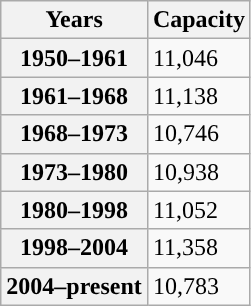<table class="wikitable">
<tr>
<th>Years</th>
<th>Capacity</th>
</tr>
<tr>
<th>1950–1961</th>
<td>11,046</td>
</tr>
<tr>
<th>1961–1968</th>
<td>11,138</td>
</tr>
<tr>
<th>1968–1973</th>
<td>10,746</td>
</tr>
<tr>
<th>1973–1980</th>
<td>10,938</td>
</tr>
<tr>
<th>1980–1998</th>
<td>11,052</td>
</tr>
<tr>
<th>1998–2004</th>
<td>11,358</td>
</tr>
<tr>
<th>2004–present</th>
<td>10,783</td>
</tr>
</table>
